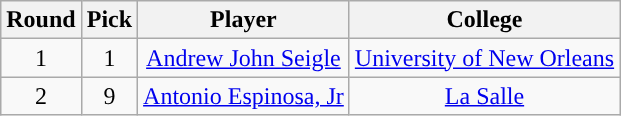<table class="wikitable sortable sortable">
<tr>
<th>Round</th>
<th>Pick</th>
<th>Player</th>
<th>College</th>
</tr>
<tr style="text-align: center">
<td align="center">1</td>
<td align="center">1</td>
<td><a href='#'>Andrew John Seigle</a></td>
<td><a href='#'>University of New Orleans</a></td>
</tr>
<tr style="text-align: center">
<td align="center">2</td>
<td align="center">9</td>
<td><a href='#'>Antonio Espinosa, Jr</a></td>
<td><a href='#'>La Salle</a></td>
</tr>
</table>
